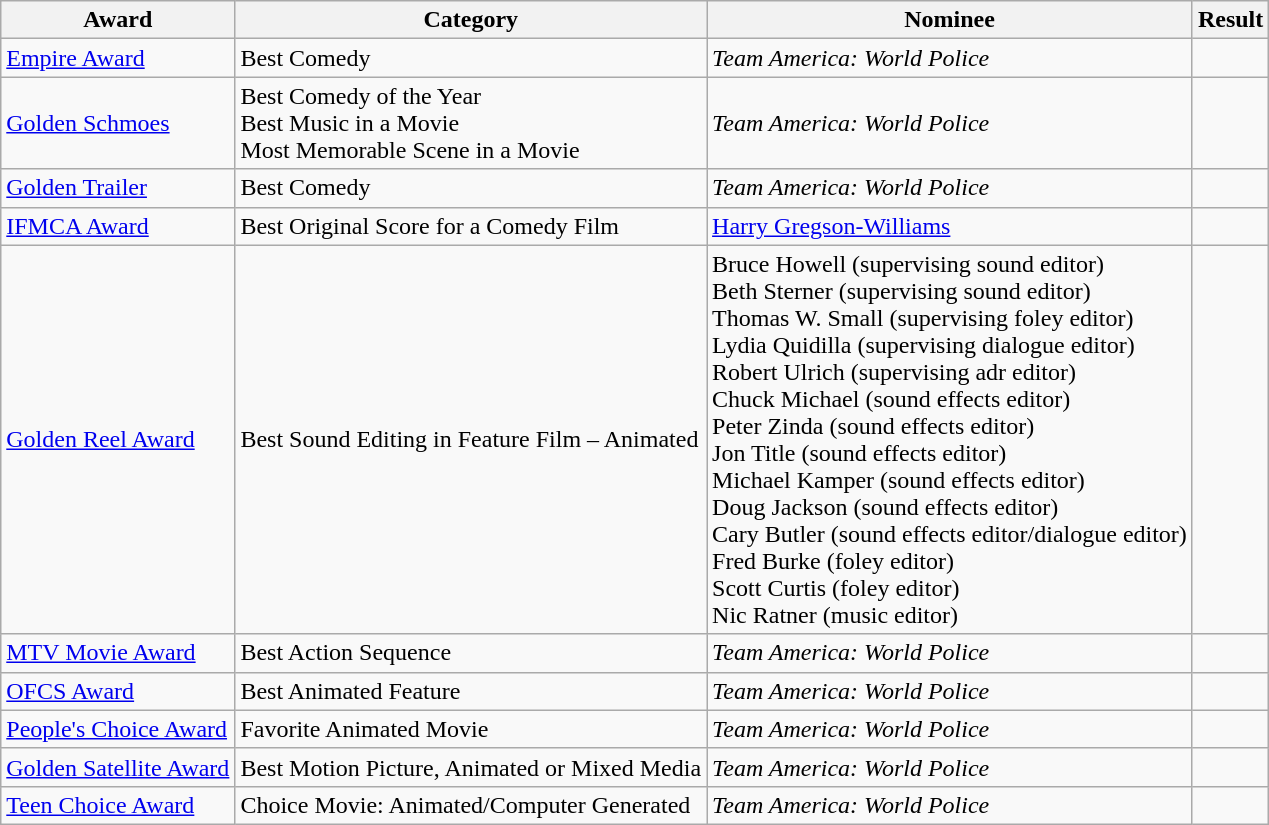<table class="wikitable">
<tr>
<th>Award</th>
<th>Category</th>
<th>Nominee</th>
<th>Result</th>
</tr>
<tr>
<td><a href='#'>Empire Award</a></td>
<td>Best Comedy</td>
<td><em>Team America: World Police</em></td>
<td></td>
</tr>
<tr>
<td><a href='#'>Golden Schmoes</a></td>
<td>Best Comedy of the Year<br>Best Music in a Movie<br>Most Memorable Scene in a Movie</td>
<td><em>Team America: World Police</em></td>
<td></td>
</tr>
<tr>
<td><a href='#'>Golden Trailer</a></td>
<td>Best Comedy</td>
<td><em>Team America: World Police</em></td>
<td></td>
</tr>
<tr>
<td><a href='#'>IFMCA Award</a></td>
<td>Best Original Score for a Comedy Film</td>
<td><a href='#'>Harry Gregson-Williams</a></td>
<td></td>
</tr>
<tr>
<td><a href='#'>Golden Reel Award</a></td>
<td>Best Sound Editing in Feature Film – Animated</td>
<td>Bruce Howell (supervising sound editor) <br>Beth Sterner (supervising sound editor) <br>Thomas W. Small (supervising foley editor) <br>Lydia Quidilla (supervising dialogue editor) <br>Robert Ulrich (supervising adr editor) <br>Chuck Michael (sound effects editor) <br>Peter Zinda (sound effects editor) <br>Jon Title (sound effects editor) <br>Michael Kamper (sound effects editor) <br>Doug Jackson (sound effects editor) <br>Cary Butler (sound effects editor/dialogue editor) <br>Fred Burke (foley editor) <br>Scott Curtis (foley editor) <br>Nic Ratner (music editor)</td>
<td></td>
</tr>
<tr>
<td><a href='#'>MTV Movie Award</a></td>
<td>Best Action Sequence</td>
<td><em>Team America: World Police</em></td>
<td></td>
</tr>
<tr>
<td><a href='#'>OFCS Award</a></td>
<td>Best Animated Feature</td>
<td><em>Team America: World Police</em></td>
<td></td>
</tr>
<tr>
<td><a href='#'>People's Choice Award</a></td>
<td>Favorite Animated Movie</td>
<td><em>Team America: World Police</em></td>
<td></td>
</tr>
<tr>
<td><a href='#'>Golden Satellite Award</a></td>
<td>Best Motion Picture, Animated or Mixed Media</td>
<td><em>Team America: World Police</em></td>
<td></td>
</tr>
<tr>
<td><a href='#'>Teen Choice Award</a></td>
<td>Choice Movie: Animated/Computer Generated</td>
<td><em>Team America: World Police</em></td>
<td></td>
</tr>
</table>
